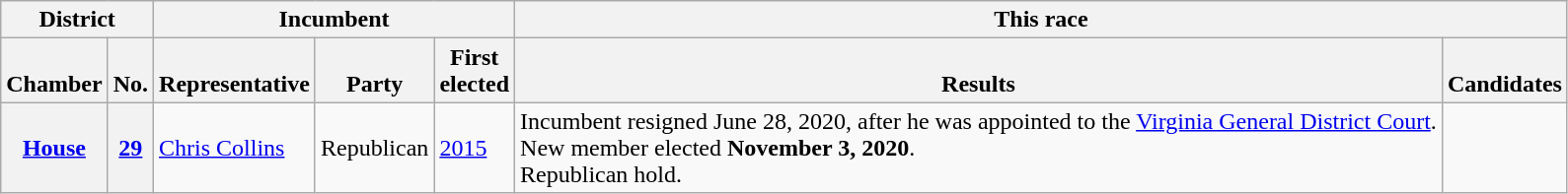<table class="wikitable sortable">
<tr valign=bottom>
<th colspan="2">District</th>
<th colspan="3">Incumbent</th>
<th colspan="2">This race</th>
</tr>
<tr valign=bottom>
<th>Chamber</th>
<th>No.</th>
<th>Representative</th>
<th>Party</th>
<th>First<br>elected</th>
<th>Results</th>
<th>Candidates</th>
</tr>
<tr>
<th><a href='#'>House</a></th>
<th><a href='#'>29</a></th>
<td><a href='#'>Chris Collins</a></td>
<td>Republican</td>
<td><a href='#'>2015</a></td>
<td>Incumbent resigned June 28, 2020, after he was appointed to the <a href='#'>Virginia General District Court</a>.<br>New member elected <strong>November 3, 2020</strong>.<br>Republican hold.</td>
<td nowrap></td>
</tr>
</table>
